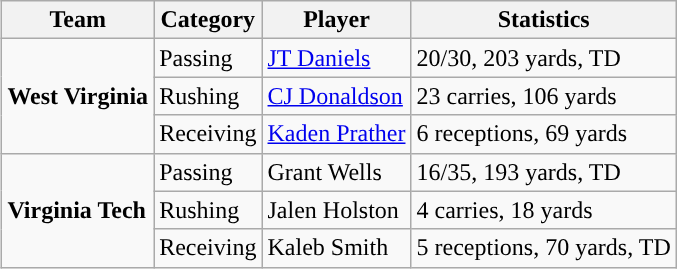<table class="wikitable" style="float: right;">
<tr>
<th>Team</th>
<th>Category</th>
<th>Player</th>
<th>Statistics</th>
</tr>
<tr>
<td rowspan=3><strong>West Virginia</strong></td>
<td>Passing</td>
<td><a href='#'>JT Daniels</a></td>
<td>20/30, 203 yards, TD</td>
</tr>
<tr>
<td>Rushing</td>
<td><a href='#'>CJ Donaldson</a></td>
<td>23 carries, 106 yards</td>
</tr>
<tr>
<td>Receiving</td>
<td><a href='#'>Kaden Prather</a></td>
<td>6 receptions, 69 yards</td>
</tr>
<tr>
<td rowspan=3><strong>Virginia Tech</strong></td>
<td>Passing</td>
<td>Grant Wells</td>
<td>16/35, 193 yards, TD</td>
</tr>
<tr>
<td>Rushing</td>
<td>Jalen Holston</td>
<td>4 carries, 18 yards</td>
</tr>
<tr>
<td>Receiving</td>
<td>Kaleb Smith</td>
<td>5 receptions, 70 yards, TD</td>
</tr>
</table>
